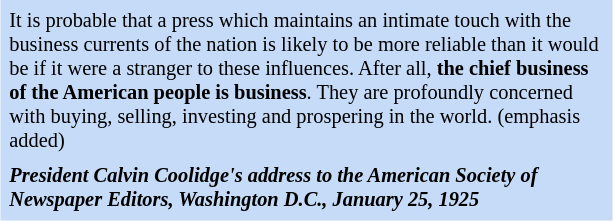<table class="toccolours" style="float: right; margin-left: 1em; margin-right: 2em; font-size: 85%; background:#c6dbf7; color:black; width:30em; max-width: 40%;" cellspacing="5">
<tr>
<td style="text-align: left;">It is probable that a press which maintains an intimate touch with the business currents of the nation is likely to be more reliable than it would be if it were a stranger to these influences. After all, <strong>the chief business of the American people is business</strong>. They are profoundly concerned with buying, selling, investing and prospering in the world. (emphasis added)</td>
</tr>
<tr>
<td style="text-align: left;"><strong><em>President Calvin Coolidge's address to the American Society of Newspaper Editors, Washington D.C.,<strong> January 25, 1925<em></td>
</tr>
</table>
